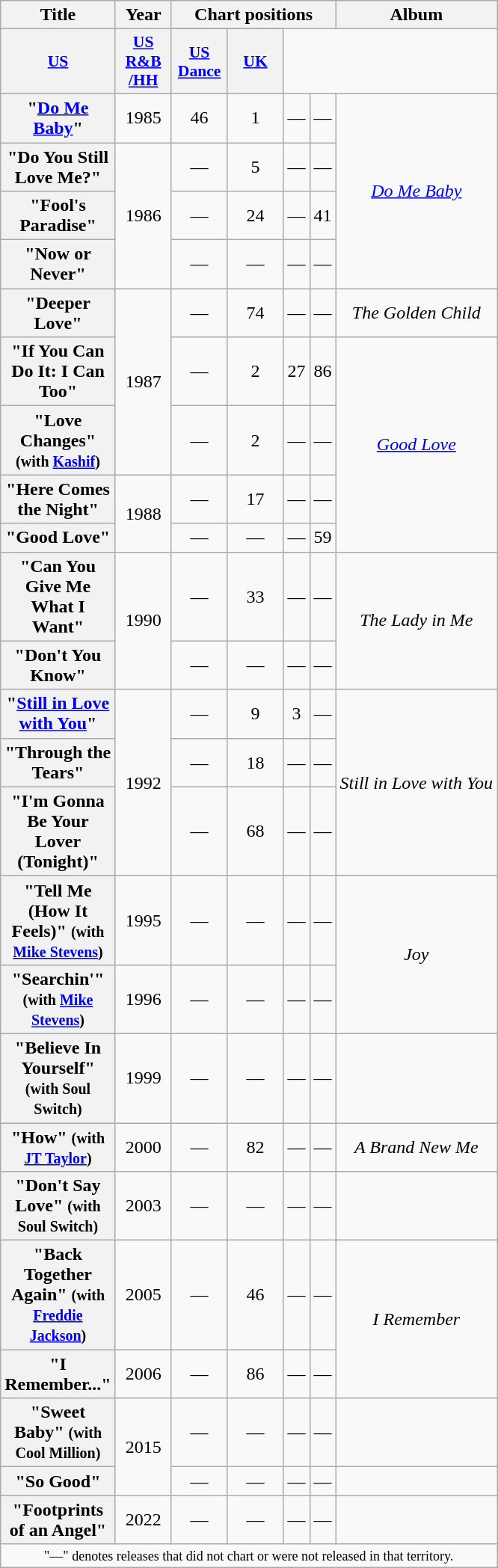<table class="wikitable plainrowheaders" style="text-align:center;" border="1">
<tr>
<th scope="col" rowspan="2">Title</th>
<th scope="col" rowspan="2">Year</th>
<th scope="col" colspan="4">Chart positions</th>
<th rowspan="2">Album</th>
</tr>
<tr>
</tr>
<tr>
<th scope="col" style="width:3em;font-size:90%;"><a href='#'>US</a><br></th>
<th scope="col" style="width:3em;font-size:90%;"><a href='#'>US<br>R&B<br>/HH</a><br></th>
<th scope="col" style="width:3em;font-size:90%;"><a href='#'>US<br>Dance</a><br></th>
<th scope="col" style="width:3em;font-size:90%;"><a href='#'>UK</a><br></th>
</tr>
<tr>
<th scope="row">"<a href='#'>Do Me Baby</a>"</th>
<td rowspan="1">1985</td>
<td>46</td>
<td>1</td>
<td>—</td>
<td>—</td>
<td rowspan="4"><em><a href='#'>Do Me Baby</a></em></td>
</tr>
<tr>
<th scope="row">"Do You Still Love Me?"</th>
<td rowspan="3">1986</td>
<td>—</td>
<td>5</td>
<td>—</td>
<td>—</td>
</tr>
<tr>
<th scope="row">"Fool's Paradise"</th>
<td>—</td>
<td>24</td>
<td>—</td>
<td>41</td>
</tr>
<tr>
<th scope="row">"Now or Never"</th>
<td>—</td>
<td>—</td>
<td>—</td>
<td>—</td>
</tr>
<tr>
<th scope="row">"Deeper Love"</th>
<td rowspan="3">1987</td>
<td>—</td>
<td>74</td>
<td>—</td>
<td>—</td>
<td><em>The Golden Child</em></td>
</tr>
<tr>
<th scope="row">"If You Can Do It: I Can Too"</th>
<td>—</td>
<td>2</td>
<td>27</td>
<td>86</td>
<td rowspan="4"><em><a href='#'>Good Love</a></em></td>
</tr>
<tr>
<th scope="row">"Love Changes" <small>(with <a href='#'>Kashif</a>)</small></th>
<td>—</td>
<td>2</td>
<td>—</td>
<td>—</td>
</tr>
<tr>
<th scope="row">"Here Comes the Night"</th>
<td rowspan="2">1988</td>
<td>—</td>
<td>17</td>
<td>—</td>
<td>—</td>
</tr>
<tr>
<th scope="row">"Good Love"</th>
<td>—</td>
<td>—</td>
<td>—</td>
<td>59</td>
</tr>
<tr>
<th scope="row">"Can You Give Me What I Want"</th>
<td rowspan="2">1990</td>
<td>—</td>
<td>33</td>
<td>—</td>
<td>—</td>
<td rowspan="2"><em>The Lady in Me</em></td>
</tr>
<tr>
<th scope="row">"Don't You Know"</th>
<td>—</td>
<td>—</td>
<td>—</td>
<td>—</td>
</tr>
<tr>
<th scope="row">"<a href='#'>Still in Love with You</a>"</th>
<td rowspan="3">1992</td>
<td>—</td>
<td>9</td>
<td>3</td>
<td>—</td>
<td rowspan="3"><em>Still in Love with You</em></td>
</tr>
<tr>
<th scope="row">"Through the Tears"</th>
<td>—</td>
<td>18</td>
<td>—</td>
<td>—</td>
</tr>
<tr>
<th scope="row">"I'm Gonna Be Your Lover (Tonight)"</th>
<td>—</td>
<td>68</td>
<td>—</td>
<td>—</td>
</tr>
<tr>
<th scope="row">"Tell Me (How It Feels)" <small>(with <a href='#'>Mike Stevens</a>)</small></th>
<td>1995</td>
<td>—</td>
<td>—</td>
<td>—</td>
<td>—</td>
<td rowspan="2"><em>Joy</em></td>
</tr>
<tr>
<th scope="row">"Searchin'" <small>(with <a href='#'>Mike Stevens</a>)</small></th>
<td>1996</td>
<td>—</td>
<td>—</td>
<td>—</td>
<td>—</td>
</tr>
<tr>
<th scope="row">"Believe In Yourself" <small>(with Soul Switch)</small></th>
<td>1999</td>
<td>—</td>
<td>—</td>
<td>—</td>
<td>—</td>
<td></td>
</tr>
<tr>
<th scope="row">"How" <small>(with <a href='#'>JT Taylor</a>)</small></th>
<td rowspan="1">2000</td>
<td>—</td>
<td>82</td>
<td>—</td>
<td>—</td>
<td rowspan="1"><em>A Brand New Me</em></td>
</tr>
<tr>
<th scope="row">"Don't Say Love" <small>(with Soul Switch)</small></th>
<td rowspan="1">2003</td>
<td>—</td>
<td>—</td>
<td>—</td>
<td>—</td>
<td></td>
</tr>
<tr>
<th scope="row">"Back Together Again" <small>(with <a href='#'>Freddie Jackson</a>)</small></th>
<td rowspan="1">2005</td>
<td>—</td>
<td>46</td>
<td>—</td>
<td>—</td>
<td rowspan="2"><em>I Remember</em></td>
</tr>
<tr>
<th scope="row">"I Remember..."</th>
<td rowspan="1">2006</td>
<td>—</td>
<td>86</td>
<td>—</td>
<td>—</td>
</tr>
<tr>
<th scope="row">"Sweet Baby" <small>(with Cool Million)</small></th>
<td rowspan="2">2015</td>
<td>—</td>
<td>—</td>
<td>—</td>
<td>—</td>
<td></td>
</tr>
<tr>
<th scope="row">"So Good"</th>
<td>—</td>
<td>—</td>
<td>—</td>
<td>—</td>
<td></td>
</tr>
<tr>
<th scope="row">"Footprints of an Angel"</th>
<td>2022</td>
<td>—</td>
<td>—</td>
<td>—</td>
<td>—</td>
<td></td>
</tr>
<tr>
<td colspan="7" style="text-align:center; font-size:9pt;">"—" denotes releases that did not chart or were not released in that territory.</td>
</tr>
</table>
